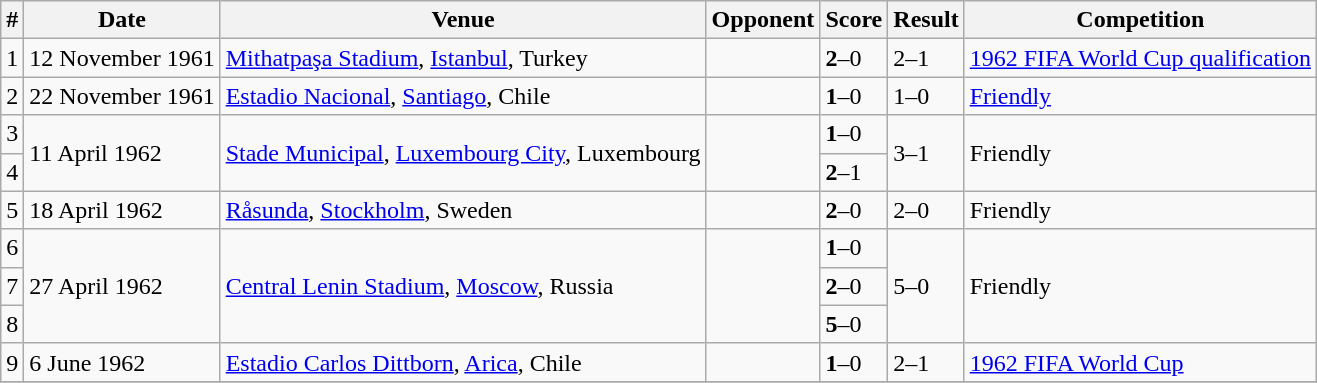<table class="wikitable">
<tr>
<th>#</th>
<th>Date</th>
<th>Venue</th>
<th>Opponent</th>
<th>Score</th>
<th>Result</th>
<th>Competition</th>
</tr>
<tr>
<td>1</td>
<td>12 November 1961</td>
<td><a href='#'>Mithatpaşa Stadium</a>, <a href='#'>Istanbul</a>, Turkey</td>
<td></td>
<td><strong>2</strong>–0</td>
<td>2–1</td>
<td><a href='#'>1962 FIFA World Cup qualification</a></td>
</tr>
<tr>
<td>2</td>
<td>22 November 1961</td>
<td><a href='#'>Estadio Nacional</a>, <a href='#'>Santiago</a>, Chile</td>
<td></td>
<td><strong>1</strong>–0</td>
<td>1–0</td>
<td><a href='#'>Friendly</a></td>
</tr>
<tr>
<td>3</td>
<td rowspan="2">11 April 1962</td>
<td rowspan="2"><a href='#'>Stade Municipal</a>, <a href='#'>Luxembourg City</a>, Luxembourg</td>
<td rowspan="2"></td>
<td><strong>1</strong>–0</td>
<td rowspan="2">3–1</td>
<td rowspan="2">Friendly</td>
</tr>
<tr>
<td>4</td>
<td><strong>2</strong>–1</td>
</tr>
<tr>
<td>5</td>
<td>18 April 1962</td>
<td><a href='#'>Råsunda</a>, <a href='#'>Stockholm</a>, Sweden</td>
<td></td>
<td><strong>2</strong>–0</td>
<td>2–0</td>
<td>Friendly</td>
</tr>
<tr>
<td>6</td>
<td rowspan="3">27 April 1962</td>
<td rowspan="3"><a href='#'>Central Lenin Stadium</a>, <a href='#'>Moscow</a>, Russia</td>
<td rowspan="3"></td>
<td><strong>1</strong>–0</td>
<td rowspan="3">5–0</td>
<td rowspan="3">Friendly</td>
</tr>
<tr>
<td>7</td>
<td><strong>2</strong>–0</td>
</tr>
<tr>
<td>8</td>
<td><strong>5</strong>–0</td>
</tr>
<tr>
<td>9</td>
<td>6 June 1962</td>
<td><a href='#'>Estadio Carlos Dittborn</a>, <a href='#'>Arica</a>, Chile</td>
<td></td>
<td><strong>1</strong>–0</td>
<td>2–1</td>
<td><a href='#'>1962 FIFA World Cup</a></td>
</tr>
<tr>
</tr>
</table>
